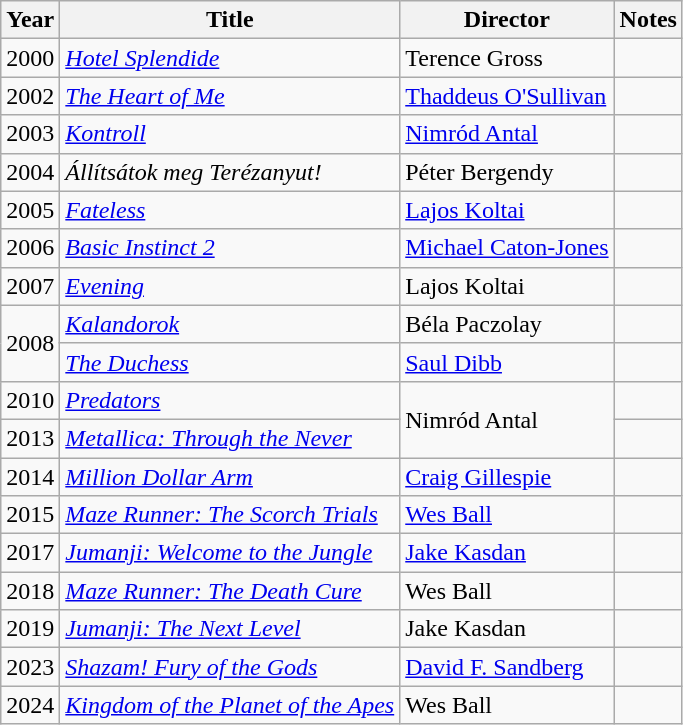<table class="wikitable">
<tr>
<th>Year</th>
<th>Title</th>
<th>Director</th>
<th>Notes</th>
</tr>
<tr>
<td>2000</td>
<td><em><a href='#'>Hotel Splendide</a></em></td>
<td>Terence Gross</td>
<td></td>
</tr>
<tr>
<td>2002</td>
<td><em><a href='#'>The Heart of Me</a></em></td>
<td><a href='#'>Thaddeus O'Sullivan</a></td>
<td></td>
</tr>
<tr>
<td>2003</td>
<td><em><a href='#'>Kontroll</a></em></td>
<td><a href='#'>Nimród Antal</a></td>
<td></td>
</tr>
<tr>
<td>2004</td>
<td><em>Állítsátok meg Terézanyut!</em></td>
<td>Péter Bergendy</td>
<td></td>
</tr>
<tr>
<td>2005</td>
<td><em><a href='#'>Fateless</a></em></td>
<td><a href='#'>Lajos Koltai</a></td>
<td></td>
</tr>
<tr>
<td>2006</td>
<td><em><a href='#'>Basic Instinct 2</a></em></td>
<td><a href='#'>Michael Caton-Jones</a></td>
<td></td>
</tr>
<tr>
<td>2007</td>
<td><em><a href='#'>Evening</a></em></td>
<td>Lajos Koltai</td>
<td></td>
</tr>
<tr>
<td rowspan=2>2008</td>
<td><em><a href='#'>Kalandorok</a></em></td>
<td>Béla Paczolay</td>
<td></td>
</tr>
<tr>
<td><em><a href='#'>The Duchess</a></em></td>
<td><a href='#'>Saul Dibb</a></td>
<td></td>
</tr>
<tr>
<td>2010</td>
<td><em><a href='#'>Predators</a></em></td>
<td rowspan=2>Nimród Antal</td>
<td></td>
</tr>
<tr>
<td>2013</td>
<td><em><a href='#'>Metallica: Through the Never</a></em></td>
<td></td>
</tr>
<tr>
<td>2014</td>
<td><em><a href='#'>Million Dollar Arm</a></em></td>
<td><a href='#'>Craig Gillespie</a></td>
<td></td>
</tr>
<tr>
<td>2015</td>
<td><em><a href='#'>Maze Runner: The Scorch Trials</a></em></td>
<td><a href='#'>Wes Ball</a></td>
<td></td>
</tr>
<tr>
<td>2017</td>
<td><em><a href='#'>Jumanji: Welcome to the Jungle</a></em></td>
<td><a href='#'>Jake Kasdan</a></td>
<td></td>
</tr>
<tr>
<td>2018</td>
<td><em><a href='#'>Maze Runner: The Death Cure</a></em></td>
<td>Wes Ball</td>
<td></td>
</tr>
<tr>
<td>2019</td>
<td><em><a href='#'>Jumanji: The Next Level</a></em></td>
<td>Jake Kasdan</td>
<td></td>
</tr>
<tr>
<td>2023</td>
<td><em><a href='#'>Shazam! Fury of the Gods</a></em></td>
<td><a href='#'>David F. Sandberg</a></td>
<td></td>
</tr>
<tr>
<td>2024</td>
<td><em><a href='#'>Kingdom of the Planet of the Apes</a></em></td>
<td>Wes Ball</td>
<td></td>
</tr>
</table>
